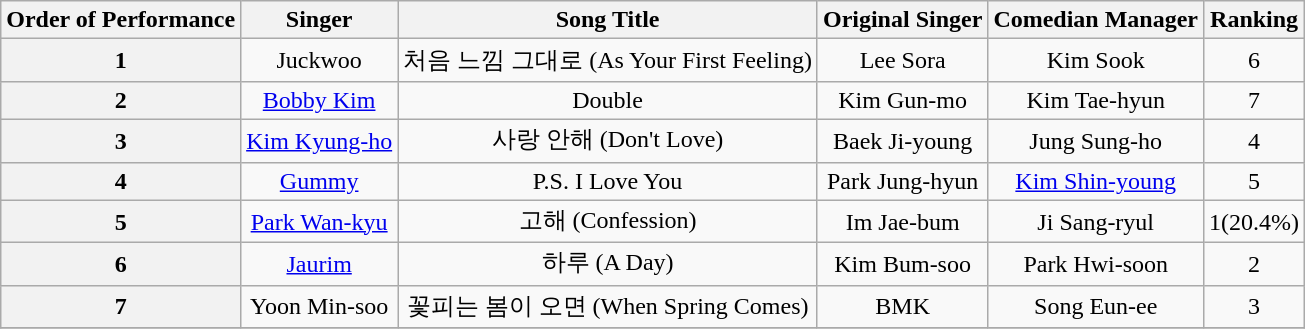<table class="wikitable">
<tr>
<th>Order of Performance</th>
<th>Singer</th>
<th>Song Title</th>
<th>Original Singer</th>
<th>Comedian Manager</th>
<th>Ranking</th>
</tr>
<tr align="center">
<th>1</th>
<td>Juckwoo</td>
<td>처음 느낌 그대로 (As Your First Feeling)</td>
<td>Lee Sora</td>
<td>Kim Sook</td>
<td>6</td>
</tr>
<tr align="center">
<th>2</th>
<td><a href='#'>Bobby Kim</a></td>
<td>Double</td>
<td>Kim Gun-mo</td>
<td>Kim Tae-hyun</td>
<td>7</td>
</tr>
<tr align="center">
<th>3</th>
<td><a href='#'>Kim Kyung-ho</a></td>
<td>사랑 안해 (Don't Love)</td>
<td>Baek Ji-young</td>
<td>Jung Sung-ho</td>
<td>4</td>
</tr>
<tr align="center">
<th>4</th>
<td><a href='#'>Gummy</a></td>
<td>P.S. I Love You</td>
<td>Park Jung-hyun</td>
<td><a href='#'>Kim Shin-young</a></td>
<td>5</td>
</tr>
<tr align="center">
<th>5</th>
<td><a href='#'>Park Wan-kyu</a></td>
<td>고해 (Confession)</td>
<td>Im Jae-bum</td>
<td>Ji Sang-ryul</td>
<td>1(20.4%)</td>
</tr>
<tr align="center">
<th>6</th>
<td><a href='#'>Jaurim</a></td>
<td>하루 (A Day)</td>
<td>Kim Bum-soo</td>
<td>Park Hwi-soon</td>
<td>2</td>
</tr>
<tr align="center">
<th>7</th>
<td>Yoon Min-soo</td>
<td>꽃피는 봄이 오면 (When Spring Comes)</td>
<td>BMK</td>
<td>Song Eun-ee</td>
<td>3</td>
</tr>
<tr>
</tr>
</table>
